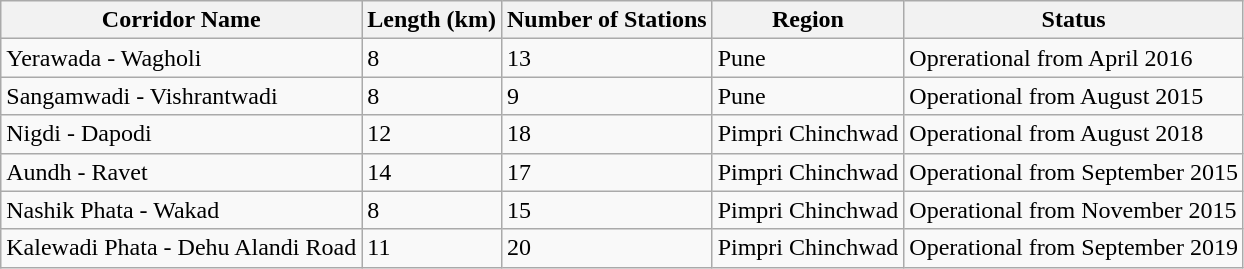<table class="wikitable">
<tr>
<th>Corridor Name</th>
<th>Length (km)</th>
<th>Number of Stations</th>
<th>Region</th>
<th>Status</th>
</tr>
<tr>
<td>Yerawada - Wagholi</td>
<td>8</td>
<td>13</td>
<td>Pune</td>
<td>Oprerational from April 2016</td>
</tr>
<tr>
<td>Sangamwadi - Vishrantwadi</td>
<td>8</td>
<td>9</td>
<td>Pune</td>
<td>Operational from August 2015</td>
</tr>
<tr>
<td>Nigdi - Dapodi</td>
<td>12</td>
<td>18</td>
<td>Pimpri Chinchwad</td>
<td>Operational from August 2018</td>
</tr>
<tr>
<td>Aundh - Ravet</td>
<td>14</td>
<td>17</td>
<td>Pimpri Chinchwad</td>
<td>Operational from September 2015</td>
</tr>
<tr>
<td>Nashik Phata - Wakad</td>
<td>8</td>
<td>15</td>
<td>Pimpri Chinchwad</td>
<td>Operational from November 2015</td>
</tr>
<tr>
<td>Kalewadi Phata - Dehu Alandi Road</td>
<td>11</td>
<td>20</td>
<td>Pimpri Chinchwad</td>
<td>Operational from September 2019</td>
</tr>
</table>
